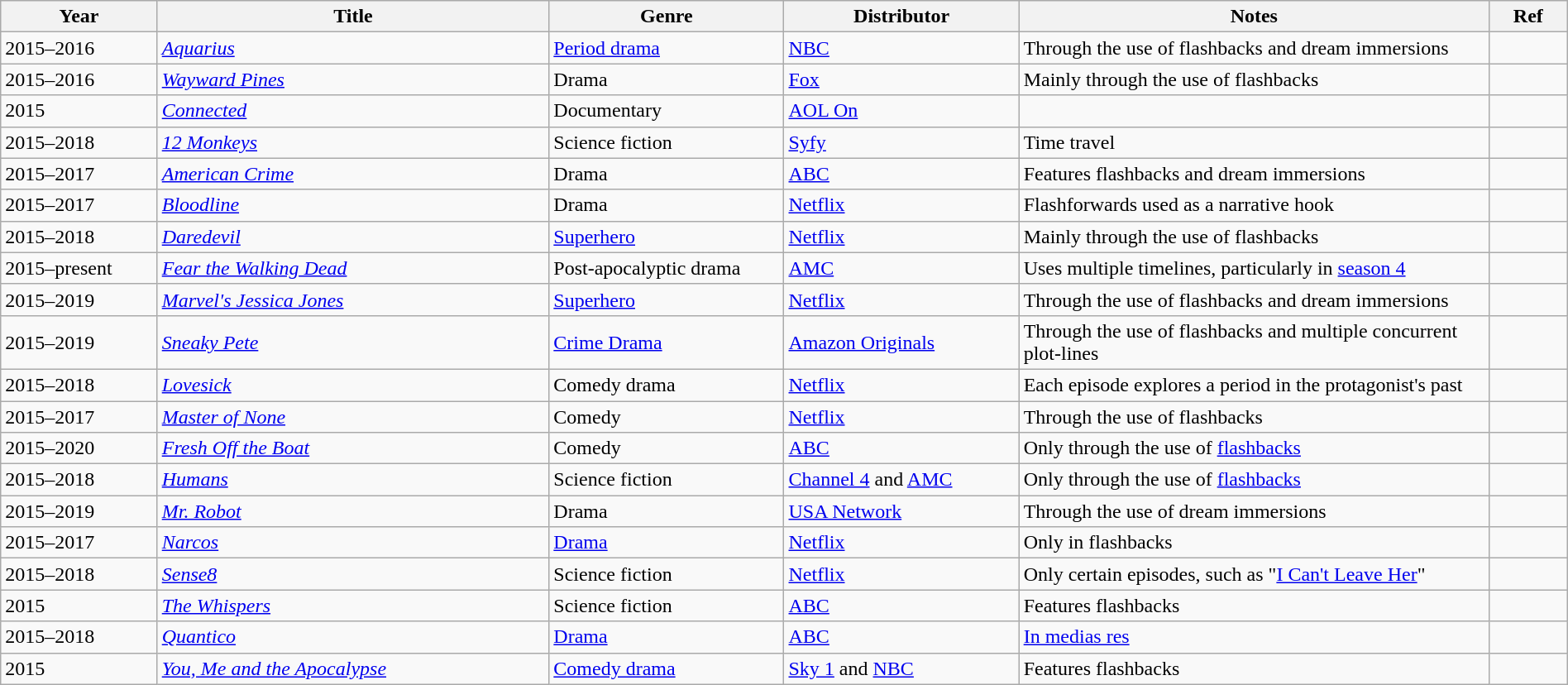<table class="wikitable sortable" style="width:100%; font-size:100%;">
<tr>
<th style="width:10%;">Year</th>
<th style="width:25%;">Title</th>
<th style="width:15%;">Genre</th>
<th style="width:15%;">Distributor</th>
<th style="width:30%;">Notes</th>
<th style="width:5%;">Ref</th>
</tr>
<tr>
<td>2015–2016</td>
<td><em><a href='#'>Aquarius</a></em></td>
<td><a href='#'>Period drama</a></td>
<td><a href='#'>NBC</a></td>
<td>Through the use of flashbacks and dream immersions</td>
<td></td>
</tr>
<tr>
<td>2015–2016</td>
<td><em><a href='#'>Wayward Pines</a></em></td>
<td>Drama</td>
<td><a href='#'>Fox</a></td>
<td>Mainly through the use of flashbacks</td>
<td></td>
</tr>
<tr>
<td>2015</td>
<td><em><a href='#'>Connected</a></em></td>
<td>Documentary</td>
<td><a href='#'>AOL On</a></td>
<td></td>
<td></td>
</tr>
<tr>
<td>2015–2018</td>
<td><em><a href='#'>12 Monkeys</a></em></td>
<td>Science fiction</td>
<td><a href='#'>Syfy</a></td>
<td>Time travel</td>
<td></td>
</tr>
<tr>
<td>2015–2017</td>
<td><em><a href='#'>American Crime</a></em></td>
<td>Drama</td>
<td><a href='#'>ABC</a></td>
<td>Features flashbacks and dream immersions</td>
<td></td>
</tr>
<tr>
<td>2015–2017</td>
<td><em><a href='#'>Bloodline</a></em></td>
<td>Drama</td>
<td><a href='#'>Netflix</a></td>
<td>Flashforwards used as a narrative hook</td>
<td></td>
</tr>
<tr>
<td>2015–2018</td>
<td><em><a href='#'>Daredevil</a></em></td>
<td><a href='#'>Superhero</a></td>
<td><a href='#'>Netflix</a></td>
<td>Mainly through the use of flashbacks</td>
<td></td>
</tr>
<tr>
<td>2015–present</td>
<td><em><a href='#'>Fear the Walking Dead</a></em></td>
<td>Post-apocalyptic drama</td>
<td><a href='#'>AMC</a></td>
<td>Uses multiple timelines, particularly in <a href='#'>season 4</a></td>
<td></td>
</tr>
<tr>
<td>2015–2019</td>
<td><em><a href='#'>Marvel's Jessica Jones</a></em></td>
<td><a href='#'>Superhero</a></td>
<td><a href='#'>Netflix</a></td>
<td>Through the use of flashbacks and dream immersions</td>
<td></td>
</tr>
<tr>
<td>2015–2019</td>
<td><em><a href='#'>Sneaky Pete</a></em></td>
<td><a href='#'>Crime Drama</a></td>
<td><a href='#'>Amazon Originals</a></td>
<td>Through the use of flashbacks and multiple concurrent plot-lines</td>
<td></td>
</tr>
<tr>
<td>2015–2018</td>
<td><em><a href='#'>Lovesick</a></em></td>
<td>Comedy drama</td>
<td><a href='#'>Netflix</a></td>
<td>Each episode explores a period in the protagonist's past</td>
<td></td>
</tr>
<tr>
<td>2015–2017</td>
<td><em><a href='#'>Master of None</a></em></td>
<td>Comedy</td>
<td><a href='#'>Netflix</a></td>
<td>Through the use of flashbacks</td>
<td></td>
</tr>
<tr>
<td>2015–2020</td>
<td><em><a href='#'>Fresh Off the Boat</a></em></td>
<td>Comedy</td>
<td><a href='#'>ABC</a></td>
<td>Only through the use of <a href='#'>flashbacks</a></td>
<td></td>
</tr>
<tr>
<td>2015–2018</td>
<td><em><a href='#'>Humans</a></em></td>
<td>Science fiction</td>
<td><a href='#'>Channel 4</a> and <a href='#'>AMC</a></td>
<td>Only through the use of <a href='#'>flashbacks</a></td>
<td></td>
</tr>
<tr>
<td>2015–2019</td>
<td><em><a href='#'>Mr. Robot</a></em></td>
<td>Drama</td>
<td><a href='#'>USA Network</a></td>
<td>Through the use of dream immersions</td>
<td></td>
</tr>
<tr>
<td>2015–2017</td>
<td><em><a href='#'>Narcos</a></em></td>
<td><a href='#'>Drama</a></td>
<td><a href='#'>Netflix</a></td>
<td>Only in flashbacks</td>
<td></td>
</tr>
<tr>
<td>2015–2018</td>
<td><em><a href='#'>Sense8</a></em></td>
<td>Science fiction</td>
<td><a href='#'>Netflix</a></td>
<td>Only certain episodes, such as "<a href='#'>I Can't Leave Her</a>"</td>
<td></td>
</tr>
<tr>
<td>2015</td>
<td><em><a href='#'>The Whispers</a></em></td>
<td>Science fiction</td>
<td><a href='#'>ABC</a></td>
<td>Features flashbacks</td>
<td></td>
</tr>
<tr>
<td>2015–2018</td>
<td><em><a href='#'>Quantico</a></em></td>
<td><a href='#'>Drama</a></td>
<td><a href='#'>ABC</a></td>
<td><a href='#'>In medias res</a></td>
<td></td>
</tr>
<tr>
<td>2015</td>
<td><em><a href='#'>You, Me and the Apocalypse</a></em></td>
<td><a href='#'>Comedy drama</a></td>
<td><a href='#'>Sky 1</a> and <a href='#'>NBC</a></td>
<td>Features flashbacks</td>
<td></td>
</tr>
</table>
